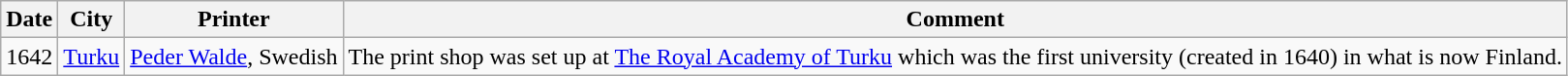<table class="wikitable">
<tr>
<th>Date</th>
<th>City</th>
<th>Printer</th>
<th>Comment</th>
</tr>
<tr>
<td>1642</td>
<td><a href='#'>Turku</a></td>
<td><a href='#'>Peder Walde</a>, Swedish</td>
<td>The print shop was set up at <a href='#'>The Royal Academy of Turku</a> which was the first university (created in 1640) in what is now Finland.</td>
</tr>
</table>
